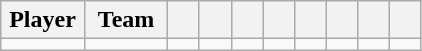<table class="wikitable sortable" style="text-align:center">
<tr>
<th bgcolor="#DDDDFF" width="18.5%">Player</th>
<th bgcolor="#DDDDFF" width="18.5%">Team</th>
<th bgcolor="#DDDDFF" width="7%"></th>
<th bgcolor="#DDDDFF" width="7%"></th>
<th bgcolor="#DDDDFF" width="7%"></th>
<th bgcolor="#DDDDFF" width="7%"></th>
<th bgcolor="#DDDDFF" width="7%"></th>
<th bgcolor="#DDDDFF" width="7%"></th>
<th bgcolor="#DDDDFF" width="7%"></th>
<th bgcolor="#DDDDFF" width="7%"></th>
</tr>
<tr>
<td align=left></td>
<td align=left></td>
<td></td>
<td></td>
<td></td>
<td></td>
<td></td>
<td></td>
<td></td>
<td></td>
</tr>
</table>
